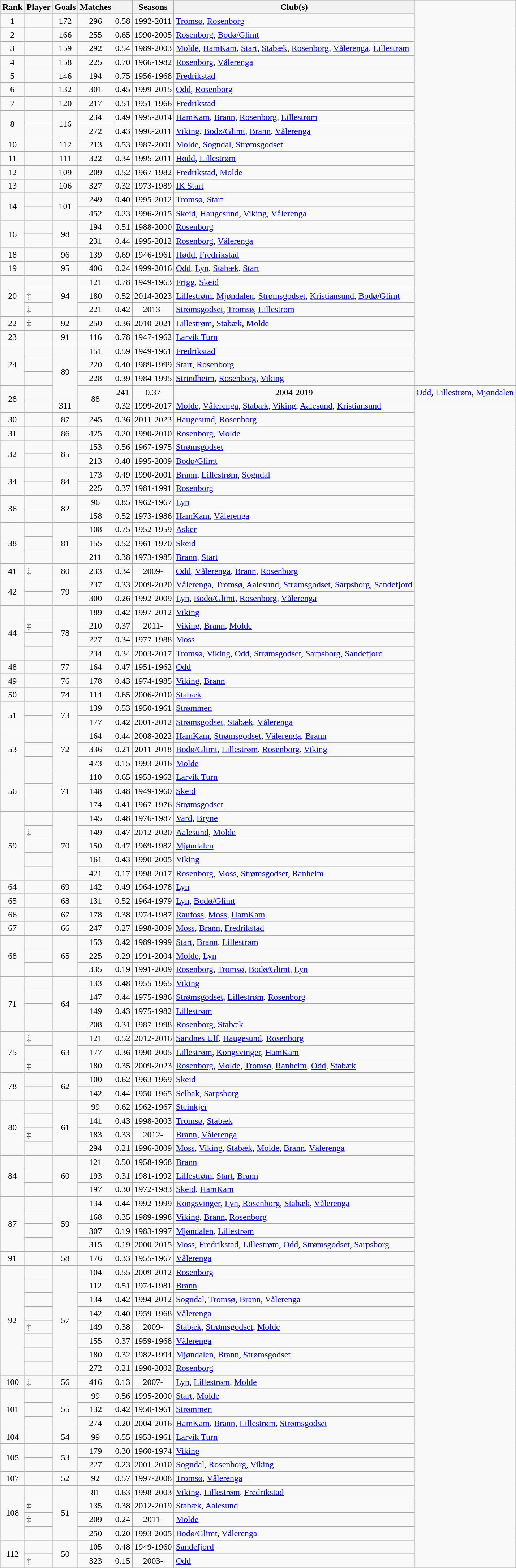<table class="wikitable sortable" style="text-align:center">
<tr>
<th>Rank</th>
<th>Player</th>
<th>Goals</th>
<th>Matches</th>
<th></th>
<th>Seasons</th>
<th>Club(s)</th>
</tr>
<tr>
<td rowspan="1">1</td>
<td align=left> </td>
<td rowspan="1">172</td>
<td>296</td>
<td>0.58</td>
<td>1992-2011</td>
<td align=left><a href='#'>Tromsø</a>, <a href='#'>Rosenborg</a></td>
</tr>
<tr>
<td rowspan="1">2</td>
<td align=left> </td>
<td rowspan="1">166</td>
<td>255</td>
<td>0.65</td>
<td>1990-2005</td>
<td align=left><a href='#'>Rosenborg</a>, <a href='#'>Bodø/Glimt</a></td>
</tr>
<tr>
<td rowspan="1">3</td>
<td align=left> </td>
<td rowspan="1">159</td>
<td>292</td>
<td>0.54</td>
<td>1989-2003</td>
<td align=left><a href='#'>Molde</a>, <a href='#'>HamKam</a>, <a href='#'>Start</a>, <a href='#'>Stabæk</a>, <a href='#'>Rosenborg</a>, <a href='#'>Vålerenga</a>, <a href='#'>Lillestrøm</a></td>
</tr>
<tr>
<td rowspan="1">4</td>
<td align=left> </td>
<td rowspan="1">158</td>
<td>225</td>
<td>0.70</td>
<td>1966-1982</td>
<td align=left><a href='#'>Rosenborg</a>, <a href='#'>Vålerenga</a></td>
</tr>
<tr>
<td rowspan="1">5</td>
<td align=left> </td>
<td rowspan="1">146</td>
<td>194</td>
<td>0.75</td>
<td>1956-1968</td>
<td align=left><a href='#'>Fredrikstad</a></td>
</tr>
<tr>
<td rowspan="1">6</td>
<td align=left> </td>
<td rowspan="1">132</td>
<td>301</td>
<td>0.45</td>
<td>1999-2015</td>
<td align=left><a href='#'>Odd</a>, <a href='#'>Rosenborg</a></td>
</tr>
<tr>
<td rowspan="1">7</td>
<td align=left> </td>
<td rowspan="1">120</td>
<td>217</td>
<td>0.51</td>
<td>1951-1966</td>
<td align=left><a href='#'>Fredrikstad</a></td>
</tr>
<tr>
<td rowspan="2">8</td>
<td align=left> </td>
<td rowspan="2">116</td>
<td>234</td>
<td>0.49</td>
<td>1995-2014</td>
<td align=left><a href='#'>HamKam</a>, <a href='#'>Brann</a>, <a href='#'>Rosenborg</a>, <a href='#'>Lillestrøm</a></td>
</tr>
<tr>
<td align=left> </td>
<td>272</td>
<td>0.43</td>
<td>1996-2011</td>
<td align=left><a href='#'>Viking</a>, <a href='#'>Bodø/Glimt</a>, <a href='#'>Brann</a>, <a href='#'>Vålerenga</a></td>
</tr>
<tr>
<td rowspan="1">10</td>
<td align=left> </td>
<td rowspan="1">112</td>
<td>213</td>
<td>0.53</td>
<td>1987-2001</td>
<td align=left><a href='#'>Molde</a>, <a href='#'>Sogndal</a>, <a href='#'>Strømsgodset</a></td>
</tr>
<tr>
<td rowspan="1">11</td>
<td align=left> </td>
<td rowspan="1">111</td>
<td>322</td>
<td>0.34</td>
<td>1995-2011</td>
<td align=left><a href='#'>Hødd</a>, <a href='#'>Lillestrøm</a></td>
</tr>
<tr>
<td rowspan="1">12</td>
<td align=left> </td>
<td rowspan="1">109</td>
<td>209</td>
<td>0.52</td>
<td>1967-1982</td>
<td align=left><a href='#'>Fredrikstad</a>, <a href='#'>Molde</a></td>
</tr>
<tr>
<td rowspan="1">13</td>
<td align=left> </td>
<td rowspan="1">106</td>
<td>327</td>
<td>0.32</td>
<td>1973-1989</td>
<td align=left><a href='#'>IK Start</a></td>
</tr>
<tr>
<td rowspan="2">14</td>
<td align=left> </td>
<td rowspan="2">101</td>
<td>249</td>
<td>0.40</td>
<td>1995-2012</td>
<td align=left><a href='#'>Tromsø</a>, <a href='#'>Start</a></td>
</tr>
<tr>
<td align=left> </td>
<td>452</td>
<td>0.23</td>
<td>1996-2015</td>
<td align=left><a href='#'>Skeid</a>, <a href='#'>Haugesund</a>, <a href='#'>Viking</a>, <a href='#'>Vålerenga</a></td>
</tr>
<tr>
<td rowspan="2">16</td>
<td align=left> </td>
<td rowspan="2">98</td>
<td>194</td>
<td>0.51</td>
<td>1988-2000</td>
<td align=left><a href='#'>Rosenborg</a></td>
</tr>
<tr>
<td align=left> </td>
<td>231</td>
<td>0.44</td>
<td>1995-2012</td>
<td align=left><a href='#'>Rosenborg</a>, <a href='#'>Vålerenga</a></td>
</tr>
<tr>
<td rowspan="1">18</td>
<td align=left> </td>
<td rowspan="1">96</td>
<td>139</td>
<td>0.69</td>
<td>1946-1961</td>
<td align=left><a href='#'>Hødd</a>, <a href='#'>Fredrikstad</a></td>
</tr>
<tr>
<td rowspan="1">19</td>
<td align=left> </td>
<td rowspan="1">95</td>
<td>406</td>
<td>0.24</td>
<td>1999-2016</td>
<td align=left><a href='#'>Odd</a>, <a href='#'>Lyn</a>, <a href='#'>Stabæk</a>, <a href='#'>Start</a></td>
</tr>
<tr>
<td rowspan="3">20</td>
<td align=left> </td>
<td rowspan="3">94</td>
<td>121</td>
<td>0.78</td>
<td>1949-1963</td>
<td align=left><a href='#'>Frigg</a>, <a href='#'>Skeid</a></td>
</tr>
<tr>
<td align=left>  ‡</td>
<td>180</td>
<td>0.52</td>
<td>2014-2023</td>
<td align=left><a href='#'>Lillestrøm</a>, <a href='#'>Mjøndalen</a>, <a href='#'>Strømsgodset</a>, <a href='#'>Kristiansund</a>, <a href='#'>Bodø/Glimt</a></td>
</tr>
<tr>
<td align=left> <strong></strong> ‡</td>
<td>221</td>
<td>0.42</td>
<td>2013-</td>
<td align=left><a href='#'>Strømsgodset</a>, <a href='#'>Tromsø</a>, <a href='#'>Lillestrøm</a></td>
</tr>
<tr>
<td rowspan="1">22</td>
<td align=left>  ‡</td>
<td rowspan="1">92</td>
<td>250</td>
<td>0.36</td>
<td>2010-2021</td>
<td align=left><a href='#'>Lillestrøm</a>, <a href='#'>Stabæk</a>, <a href='#'>Molde</a></td>
</tr>
<tr>
<td rowspan="1">23</td>
<td align=left> </td>
<td rowspan="1">91</td>
<td>116</td>
<td>0.78</td>
<td>1947-1962</td>
<td align=left><a href='#'>Larvik Turn</a></td>
</tr>
<tr>
<td rowspan="3">24</td>
<td align=left> </td>
<td rowspan="4">89</td>
<td>151</td>
<td>0.59</td>
<td>1949-1961</td>
<td align=left><a href='#'>Fredrikstad</a></td>
</tr>
<tr>
<td align=left> </td>
<td>220</td>
<td>0.40</td>
<td>1989-1999</td>
<td align=left><a href='#'>Start</a>, <a href='#'>Rosenborg</a></td>
</tr>
<tr>
<td align=left> </td>
<td>228</td>
<td>0.39</td>
<td>1984-1995</td>
<td align=left><a href='#'>Strindheim</a>, <a href='#'>Rosenborg</a>, <a href='#'>Viking</a></td>
</tr>
<tr>
<td rowspan="2">28</td>
<td align=left> </td>
<td rowspan="2">88</td>
<td>241</td>
<td>0.37</td>
<td>2004-2019</td>
<td align=left><a href='#'>Odd</a>, <a href='#'>Lillestrøm</a>, <a href='#'>Mjøndalen</a></td>
</tr>
<tr>
<td align=left> </td>
<td>311</td>
<td>0.32</td>
<td>1999-2017</td>
<td align=left><a href='#'>Molde</a>, <a href='#'>Vålerenga</a>, <a href='#'>Stabæk</a>, <a href='#'>Viking</a>, <a href='#'>Aalesund</a>, <a href='#'>Kristiansund</a></td>
</tr>
<tr>
<td rowspan="1">30</td>
<td align=left> </td>
<td rowspan="1">87</td>
<td>245</td>
<td>0.36</td>
<td>2011-2023</td>
<td align=left><a href='#'>Haugesund</a>, <a href='#'>Rosenborg</a></td>
</tr>
<tr>
<td rowspan="1">31</td>
<td align=left> </td>
<td rowspan="1">86</td>
<td>425</td>
<td>0.20</td>
<td>1990-2010</td>
<td align=left><a href='#'>Rosenborg</a>, <a href='#'>Molde</a></td>
</tr>
<tr>
<td rowspan="2">32</td>
<td align=left> </td>
<td rowspan="2">85</td>
<td>153</td>
<td>0.56</td>
<td>1967-1975</td>
<td align=left><a href='#'>Strømsgodset</a></td>
</tr>
<tr>
<td align=left> </td>
<td>213</td>
<td>0.40</td>
<td>1995-2009</td>
<td align=left><a href='#'>Bodø/Glimt</a></td>
</tr>
<tr>
<td rowspan="2">34</td>
<td align=left> </td>
<td rowspan="2">84</td>
<td>173</td>
<td>0.49</td>
<td>1990-2001</td>
<td align=left><a href='#'>Brann</a>, <a href='#'>Lillestrøm</a>, <a href='#'>Sogndal</a></td>
</tr>
<tr>
<td align=left> </td>
<td>225</td>
<td>0.37</td>
<td>1981-1991</td>
<td align=left><a href='#'>Rosenborg</a></td>
</tr>
<tr>
<td rowspan="2">36</td>
<td align=left> </td>
<td rowspan="2">82</td>
<td>96</td>
<td>0.85</td>
<td>1962-1967</td>
<td align=left><a href='#'>Lyn</a></td>
</tr>
<tr>
<td align=left> </td>
<td>158</td>
<td>0.52</td>
<td>1973-1986</td>
<td align=left><a href='#'>HamKam</a>, <a href='#'>Vålerenga</a></td>
</tr>
<tr>
<td rowspan="3">38</td>
<td align=left> </td>
<td rowspan="3">81</td>
<td>108</td>
<td>0.75</td>
<td>1952-1959</td>
<td align=left><a href='#'>Asker</a></td>
</tr>
<tr>
<td align=left> </td>
<td>155</td>
<td>0.52</td>
<td>1961-1970</td>
<td align=left><a href='#'>Skeid</a></td>
</tr>
<tr>
<td align=left> </td>
<td>211</td>
<td>0.38</td>
<td>1973-1985</td>
<td align=left><a href='#'>Brann</a>, <a href='#'>Start</a></td>
</tr>
<tr>
<td rowspan="1">41</td>
<td align=left> <strong></strong> ‡</td>
<td rowspan="1">80</td>
<td>233</td>
<td>0.34</td>
<td>2009-</td>
<td align=left><a href='#'>Odd</a>, <a href='#'>Vålerenga</a>, <a href='#'>Brann</a>, <a href='#'>Rosenborg</a></td>
</tr>
<tr>
<td rowspan="2">42</td>
<td align=left> </td>
<td rowspan="2">79</td>
<td>237</td>
<td>0.33</td>
<td>2009-2020</td>
<td align=left><a href='#'>Vålerenga</a>, <a href='#'>Tromsø</a>, <a href='#'>Aalesund</a>, <a href='#'>Strømsgodset</a>, <a href='#'>Sarpsborg</a>, <a href='#'>Sandefjord</a></td>
</tr>
<tr>
<td align=left> </td>
<td>300</td>
<td>0.26</td>
<td>1992-2009</td>
<td align=left><a href='#'>Lyn</a>, <a href='#'>Bodø/Glimt</a>, <a href='#'>Rosenborg</a>, <a href='#'>Vålerenga</a></td>
</tr>
<tr>
<td rowspan="4">44</td>
<td align=left> </td>
<td rowspan="4">78</td>
<td>189</td>
<td>0.42</td>
<td>1997-2012</td>
<td align=left><a href='#'>Viking</a></td>
</tr>
<tr>
<td align=left> <strong></strong> ‡</td>
<td>210</td>
<td>0.37</td>
<td>2011-</td>
<td align=left><a href='#'>Viking</a>, <a href='#'>Brann</a>, <a href='#'>Molde</a></td>
</tr>
<tr>
<td align=left> </td>
<td>227</td>
<td>0.34</td>
<td>1977-1988</td>
<td align=left><a href='#'>Moss</a></td>
</tr>
<tr>
<td align=left> </td>
<td>234</td>
<td>0.34</td>
<td>2003-2017</td>
<td align=left><a href='#'>Tromsø</a>, <a href='#'>Viking</a>, <a href='#'>Odd</a>, <a href='#'>Strømsgodset</a>, <a href='#'>Sarpsborg</a>, <a href='#'>Sandefjord</a></td>
</tr>
<tr>
<td rowspan="1">48</td>
<td align=left> </td>
<td rowspan="1">77</td>
<td>164</td>
<td>0.47</td>
<td>1951-1962</td>
<td align=left><a href='#'>Odd</a></td>
</tr>
<tr>
<td rowspan="1">49</td>
<td align=left> </td>
<td rowspan="1">76</td>
<td>178</td>
<td>0.43</td>
<td>1974-1985</td>
<td align=left><a href='#'>Viking</a>, <a href='#'>Brann</a></td>
</tr>
<tr>
<td rowspan="1">50</td>
<td align=left> </td>
<td rowspan="1">74</td>
<td>114</td>
<td>0.65</td>
<td>2006-2010</td>
<td align=left><a href='#'>Stabæk</a></td>
</tr>
<tr>
<td rowspan="2">51</td>
<td align=left> </td>
<td rowspan="2">73</td>
<td>139</td>
<td>0.53</td>
<td>1950-1961</td>
<td align=left><a href='#'>Strømmen</a></td>
</tr>
<tr>
<td align=left> </td>
<td>177</td>
<td>0.42</td>
<td>2001-2012</td>
<td align=left><a href='#'>Strømsgodset</a>, <a href='#'>Stabæk</a>, <a href='#'>Vålerenga</a></td>
</tr>
<tr>
<td rowspan="3">53</td>
<td align=left> </td>
<td rowspan="3">72</td>
<td>164</td>
<td>0.44</td>
<td>2008-2022</td>
<td align=left><a href='#'>HamKam</a>, <a href='#'>Strømsgodset</a>, <a href='#'>Vålerenga</a>, <a href='#'>Brann</a></td>
</tr>
<tr>
<td align=left> </td>
<td>336</td>
<td>0.21</td>
<td>2011-2018</td>
<td align=left><a href='#'>Bodø/Glimt</a>, <a href='#'>Lillestrøm</a>, <a href='#'>Rosenborg</a>, <a href='#'>Viking</a></td>
</tr>
<tr>
<td align=left> </td>
<td>473</td>
<td>0.15</td>
<td>1993-2016</td>
<td align=left><a href='#'>Molde</a></td>
</tr>
<tr>
<td rowspan="3">56</td>
<td align=left> </td>
<td rowspan="3">71</td>
<td>110</td>
<td>0.65</td>
<td>1953-1962</td>
<td align=left><a href='#'>Larvik Turn</a></td>
</tr>
<tr>
<td align=left> </td>
<td>148</td>
<td>0.48</td>
<td>1949-1960</td>
<td align=left><a href='#'>Skeid</a></td>
</tr>
<tr>
<td align=left> </td>
<td>174</td>
<td>0.41</td>
<td>1967-1976</td>
<td align=left><a href='#'>Strømsgodset</a></td>
</tr>
<tr>
<td rowspan="5">59</td>
<td align=left> </td>
<td rowspan="5">70</td>
<td>145</td>
<td>0.48</td>
<td>1976-1987</td>
<td align=left><a href='#'>Vard</a>, <a href='#'>Bryne</a></td>
</tr>
<tr>
<td align=left>  ‡</td>
<td>149</td>
<td>0.47</td>
<td>2012-2020</td>
<td align=left><a href='#'>Aalesund</a>, <a href='#'>Molde</a></td>
</tr>
<tr>
<td align=left> </td>
<td>150</td>
<td>0.47</td>
<td>1969-1982</td>
<td align=left><a href='#'>Mjøndalen</a></td>
</tr>
<tr>
<td align=left> </td>
<td>161</td>
<td>0.43</td>
<td>1990-2005</td>
<td align=left><a href='#'>Viking</a></td>
</tr>
<tr>
<td align=left> </td>
<td>421</td>
<td>0.17</td>
<td>1998-2017</td>
<td align=left><a href='#'>Rosenborg</a>, <a href='#'>Moss</a>, <a href='#'>Strømsgodset</a>, <a href='#'>Ranheim</a></td>
</tr>
<tr>
<td rowspan="1">64</td>
<td align=left> </td>
<td rowspan="1">69</td>
<td>142</td>
<td>0.49</td>
<td>1964-1978</td>
<td align=left><a href='#'>Lyn</a></td>
</tr>
<tr>
<td rowspan="1">65</td>
<td align=left> </td>
<td rowspan="1">68</td>
<td>131</td>
<td>0.52</td>
<td>1964-1979</td>
<td align=left><a href='#'>Lyn</a>, <a href='#'>Bodø/Glimt</a></td>
</tr>
<tr>
<td rowspan="1">66</td>
<td align=left> </td>
<td rowspan="1">67</td>
<td>178</td>
<td>0.38</td>
<td>1974-1987</td>
<td align=left><a href='#'>Raufoss</a>, <a href='#'>Moss</a>, <a href='#'>HamKam</a></td>
</tr>
<tr>
<td rowspan="1">67</td>
<td align=left> </td>
<td rowspan="1">66</td>
<td>247</td>
<td>0.27</td>
<td>1998-2009</td>
<td align=left><a href='#'>Moss</a>, <a href='#'>Brann</a>, <a href='#'>Fredrikstad</a></td>
</tr>
<tr>
<td rowspan="3">68</td>
<td align=left> </td>
<td rowspan="3">65</td>
<td>153</td>
<td>0.42</td>
<td>1989-1999</td>
<td align=left><a href='#'>Start</a>, <a href='#'>Brann</a>, <a href='#'>Lillestrøm</a></td>
</tr>
<tr>
<td align=left> </td>
<td>225</td>
<td>0.29</td>
<td>1991-2004</td>
<td align=left><a href='#'>Molde</a>, <a href='#'>Lyn</a></td>
</tr>
<tr>
<td align=left> </td>
<td>335</td>
<td>0.19</td>
<td>1991-2009</td>
<td align=left><a href='#'>Rosenborg</a>, <a href='#'>Tromsø</a>, <a href='#'>Bodø/Glimt</a>, <a href='#'>Lyn</a></td>
</tr>
<tr>
<td rowspan="4">71</td>
<td align=left> </td>
<td rowspan="4">64</td>
<td>133</td>
<td>0.48</td>
<td>1955-1965</td>
<td align=left><a href='#'>Viking</a></td>
</tr>
<tr>
<td align=left> </td>
<td>147</td>
<td>0.44</td>
<td>1975-1986</td>
<td align=left><a href='#'>Strømsgodset</a>, <a href='#'>Lillestrøm</a>, <a href='#'>Rosenborg</a></td>
</tr>
<tr>
<td align=left> </td>
<td>149</td>
<td>0.43</td>
<td>1975-1982</td>
<td align=left><a href='#'>Lillestrøm</a></td>
</tr>
<tr>
<td align=left> </td>
<td>208</td>
<td>0.31</td>
<td>1987-1998</td>
<td align=left><a href='#'>Rosenborg</a>, <a href='#'>Stabæk</a></td>
</tr>
<tr>
<td rowspan="3">75</td>
<td align=left>  ‡</td>
<td rowspan="3">63</td>
<td>121</td>
<td>0.52</td>
<td>2012-2016</td>
<td align=left><a href='#'>Sandnes Ulf</a>, <a href='#'>Haugesund</a>, <a href='#'>Rosenborg</a></td>
</tr>
<tr>
<td align=left> </td>
<td>177</td>
<td>0.36</td>
<td>1990-2005</td>
<td align=left><a href='#'>Lillestrøm</a>, <a href='#'>Kongsvinger</a>, <a href='#'>HamKam</a></td>
</tr>
<tr>
<td align=left>  ‡</td>
<td>180</td>
<td>0.35</td>
<td>2009-2023</td>
<td align=left><a href='#'>Rosenborg</a>, <a href='#'>Molde</a>, <a href='#'>Tromsø</a>, <a href='#'>Ranheim</a>, <a href='#'>Odd</a>, <a href='#'>Stabæk</a></td>
</tr>
<tr>
<td rowspan="2">78</td>
<td align=left> </td>
<td rowspan="2">62</td>
<td>100</td>
<td>0.62</td>
<td>1963-1969</td>
<td align=left><a href='#'>Skeid</a></td>
</tr>
<tr>
<td align=left> </td>
<td>142</td>
<td>0.44</td>
<td>1950-1965</td>
<td align=left><a href='#'>Selbak</a>, <a href='#'>Sarpsborg</a></td>
</tr>
<tr>
<td rowspan="4">80</td>
<td align=left> </td>
<td rowspan="4">61</td>
<td>99</td>
<td>0.62</td>
<td>1962-1967</td>
<td align=left><a href='#'>Steinkjer</a></td>
</tr>
<tr>
<td align=left> </td>
<td>141</td>
<td>0.43</td>
<td>1998-2003</td>
<td align=left><a href='#'>Tromsø</a>, <a href='#'>Stabæk</a></td>
</tr>
<tr>
<td align=left> <strong></strong> ‡</td>
<td>183</td>
<td>0.33</td>
<td>2012-</td>
<td align=left><a href='#'>Brann</a>, <a href='#'>Vålerenga</a></td>
</tr>
<tr>
<td align=left> </td>
<td>294</td>
<td>0.21</td>
<td>1996-2009</td>
<td align=left><a href='#'>Moss</a>, <a href='#'>Viking</a>, <a href='#'>Stabæk</a>, <a href='#'>Molde</a>, <a href='#'>Brann</a>, <a href='#'>Vålerenga</a></td>
</tr>
<tr>
<td rowspan="3">84</td>
<td align=left> </td>
<td rowspan="3">60</td>
<td>121</td>
<td>0.50</td>
<td>1958-1968</td>
<td align=left><a href='#'>Brann</a></td>
</tr>
<tr>
<td align=left> </td>
<td>193</td>
<td>0.31</td>
<td>1981-1992</td>
<td align=left><a href='#'>Lillestrøm</a>, <a href='#'>Start</a>, <a href='#'>Brann</a></td>
</tr>
<tr>
<td align=left> </td>
<td>197</td>
<td>0.30</td>
<td>1972-1983</td>
<td align=left><a href='#'>Skeid</a>, <a href='#'>HamKam</a></td>
</tr>
<tr>
<td rowspan="4">87</td>
<td align=left> </td>
<td rowspan="4">59</td>
<td>134</td>
<td>0.44</td>
<td>1992-1999</td>
<td align=left><a href='#'>Kongsvinger</a>, <a href='#'>Lyn</a>, <a href='#'>Rosenborg</a>, <a href='#'>Stabæk</a>, <a href='#'>Vålerenga</a></td>
</tr>
<tr>
<td align=left> </td>
<td>168</td>
<td>0.35</td>
<td>1989-1998</td>
<td align=left><a href='#'>Viking</a>, <a href='#'>Brann</a>, <a href='#'>Rosenborg</a></td>
</tr>
<tr>
<td align=left> </td>
<td>307</td>
<td>0.19</td>
<td>1983-1997</td>
<td align=left><a href='#'>Mjøndalen</a>, <a href='#'>Lillestrøm</a></td>
</tr>
<tr>
<td align=left> </td>
<td>315</td>
<td>0.19</td>
<td>2000-2015</td>
<td align=left><a href='#'>Moss</a>, <a href='#'>Fredrikstad</a>, <a href='#'>Lillestrøm</a>, <a href='#'>Odd</a>, <a href='#'>Strømsgodset</a>, <a href='#'>Sarpsborg</a></td>
</tr>
<tr>
<td rowspan="1">91</td>
<td align=left> </td>
<td rowspan="1">58</td>
<td>176</td>
<td>0.33</td>
<td>1955-1967</td>
<td align=left><a href='#'>Vålerenga</a></td>
</tr>
<tr>
<td rowspan="8">92</td>
<td align=left> </td>
<td rowspan="8">57</td>
<td>104</td>
<td>0.55</td>
<td>2009-2012</td>
<td align=left><a href='#'>Rosenborg</a></td>
</tr>
<tr>
<td align=left> </td>
<td>112</td>
<td>0.51</td>
<td>1974-1981</td>
<td align=left><a href='#'>Brann</a></td>
</tr>
<tr>
<td align=left> </td>
<td>134</td>
<td>0.42</td>
<td>1994-2012</td>
<td align=left><a href='#'>Sogndal</a>, <a href='#'>Tromsø</a>, <a href='#'>Brann</a>, <a href='#'>Vålerenga</a></td>
</tr>
<tr>
<td align=left> </td>
<td>142</td>
<td>0.40</td>
<td>1959-1968</td>
<td align=left><a href='#'>Vålerenga</a></td>
</tr>
<tr>
<td align=left>  ‡</td>
<td>149</td>
<td>0.38</td>
<td>2009-</td>
<td align=left><a href='#'>Stabæk</a>, <a href='#'>Strømsgodset</a>, <a href='#'>Molde</a></td>
</tr>
<tr>
<td align=left> </td>
<td>155</td>
<td>0.37</td>
<td>1959-1968</td>
<td align=left><a href='#'>Vålerenga</a></td>
</tr>
<tr>
<td align=left> </td>
<td>180</td>
<td>0.32</td>
<td>1982-1994</td>
<td align=left><a href='#'>Mjøndalen</a>, <a href='#'>Brann</a>, <a href='#'>Strømsgodset</a></td>
</tr>
<tr>
<td align=left> </td>
<td>272</td>
<td>0.21</td>
<td>1990-2002</td>
<td align=left><a href='#'>Rosenborg</a></td>
</tr>
<tr>
<td rowspan="1">100</td>
<td align=left> <strong></strong> ‡</td>
<td rowspan="1">56</td>
<td>416</td>
<td>0.13</td>
<td>2007-</td>
<td align=left><a href='#'>Lyn</a>, <a href='#'>Lillestrøm</a>, <a href='#'>Molde</a></td>
</tr>
<tr>
<td rowspan="3">101</td>
<td align=left> </td>
<td rowspan="3">55</td>
<td>99</td>
<td>0.56</td>
<td>1995-2000</td>
<td align=left><a href='#'>Start</a>, <a href='#'>Molde</a></td>
</tr>
<tr>
<td align=left> </td>
<td>132</td>
<td>0.42</td>
<td>1950-1961</td>
<td align=left><a href='#'>Strømmen</a></td>
</tr>
<tr>
<td align=left> </td>
<td>274</td>
<td>0.20</td>
<td>2004-2016</td>
<td align=left><a href='#'>HamKam</a>, <a href='#'>Brann</a>, <a href='#'>Lillestrøm</a>, <a href='#'>Strømsgodset</a></td>
</tr>
<tr>
<td rowspan="1">104</td>
<td align=left> </td>
<td rowspan="1">54</td>
<td>99</td>
<td>0.55</td>
<td>1953-1961</td>
<td align=left><a href='#'>Larvik Turn</a></td>
</tr>
<tr>
<td rowspan="2">105</td>
<td align=left> </td>
<td rowspan="2">53</td>
<td>179</td>
<td>0.30</td>
<td>1960-1974</td>
<td align=left><a href='#'>Viking</a></td>
</tr>
<tr>
<td align=left> </td>
<td>227</td>
<td>0.23</td>
<td>2001-2010</td>
<td align=left><a href='#'>Sogndal</a>, <a href='#'>Rosenborg</a>, <a href='#'>Viking</a></td>
</tr>
<tr>
<td rowspan="1">107</td>
<td align=left> </td>
<td rowspan="1">52</td>
<td>92</td>
<td>0.57</td>
<td>1997-2008</td>
<td align=left><a href='#'>Tromsø</a>, <a href='#'>Vålerenga</a></td>
</tr>
<tr>
<td rowspan="4">108</td>
<td align=left> </td>
<td rowspan="4">51</td>
<td>81</td>
<td>0.63</td>
<td>1998-2003</td>
<td align=left><a href='#'>Viking</a>, <a href='#'>Lillestrøm</a>, <a href='#'>Fredrikstad</a></td>
</tr>
<tr>
<td align=left>  ‡</td>
<td>135</td>
<td>0.38</td>
<td>2012-2019</td>
<td align=left><a href='#'>Stabæk</a>, <a href='#'>Aalesund</a></td>
</tr>
<tr>
<td align=left> <strong></strong> ‡</td>
<td>209</td>
<td>0.24</td>
<td>2011-</td>
<td align=left><a href='#'>Molde</a></td>
</tr>
<tr>
<td align=left> </td>
<td>250</td>
<td>0.20</td>
<td>1993-2005</td>
<td align=left><a href='#'>Bodø/Glimt</a>, <a href='#'>Vålerenga</a></td>
</tr>
<tr>
<td rowspan="2">112</td>
<td align=left> </td>
<td rowspan="2">50</td>
<td>105</td>
<td>0.48</td>
<td>1949-1960</td>
<td align=left><a href='#'>Sandefjord</a></td>
</tr>
<tr>
<td align=left> <strong></strong> ‡</td>
<td>323</td>
<td>0.15</td>
<td>2003-</td>
<td align=left><a href='#'>Odd</a></td>
</tr>
</table>
